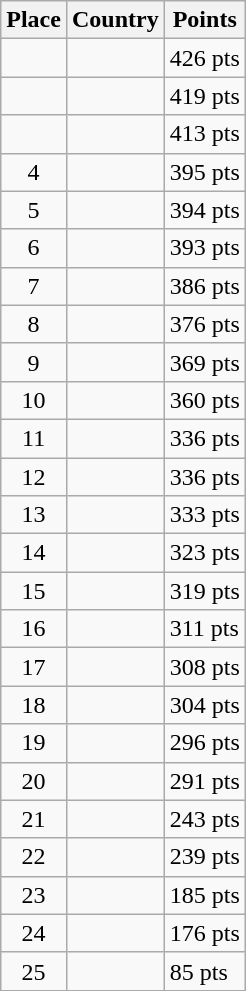<table class=wikitable>
<tr>
<th>Place</th>
<th>Country</th>
<th>Points</th>
</tr>
<tr>
<td align=center></td>
<td></td>
<td>426 pts</td>
</tr>
<tr>
<td align=center></td>
<td></td>
<td>419 pts</td>
</tr>
<tr>
<td align=center></td>
<td></td>
<td>413 pts</td>
</tr>
<tr>
<td align=center>4</td>
<td></td>
<td>395 pts</td>
</tr>
<tr>
<td align=center>5</td>
<td></td>
<td>394 pts</td>
</tr>
<tr>
<td align=center>6</td>
<td></td>
<td>393 pts</td>
</tr>
<tr>
<td align=center>7</td>
<td></td>
<td>386 pts</td>
</tr>
<tr>
<td align=center>8</td>
<td></td>
<td>376 pts</td>
</tr>
<tr>
<td align=center>9</td>
<td></td>
<td>369 pts</td>
</tr>
<tr>
<td align=center>10</td>
<td></td>
<td>360 pts</td>
</tr>
<tr>
<td align=center>11</td>
<td></td>
<td>336 pts</td>
</tr>
<tr>
<td align=center>12</td>
<td></td>
<td>336 pts</td>
</tr>
<tr>
<td align=center>13</td>
<td></td>
<td>333 pts</td>
</tr>
<tr>
<td align=center>14</td>
<td></td>
<td>323 pts</td>
</tr>
<tr>
<td align=center>15</td>
<td></td>
<td>319 pts</td>
</tr>
<tr>
<td align=center>16</td>
<td></td>
<td>311 pts</td>
</tr>
<tr>
<td align=center>17</td>
<td></td>
<td>308 pts</td>
</tr>
<tr>
<td align=center>18</td>
<td></td>
<td>304 pts</td>
</tr>
<tr>
<td align=center>19</td>
<td></td>
<td>296 pts</td>
</tr>
<tr>
<td align=center>20</td>
<td></td>
<td>291 pts</td>
</tr>
<tr>
<td align=center>21</td>
<td></td>
<td>243 pts</td>
</tr>
<tr>
<td align=center>22</td>
<td></td>
<td>239 pts</td>
</tr>
<tr>
<td align=center>23</td>
<td></td>
<td>185 pts</td>
</tr>
<tr>
<td align=center>24</td>
<td></td>
<td>176 pts</td>
</tr>
<tr>
<td align=center>25</td>
<td></td>
<td>85 pts</td>
</tr>
</table>
